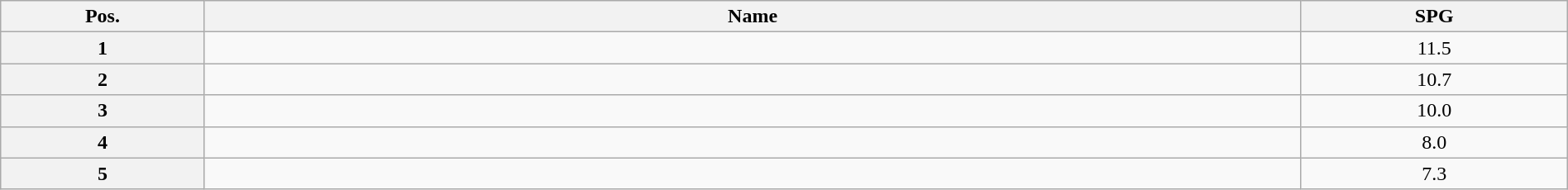<table class=wikitable width=100% style="text-align:center;">
<tr>
<th width="13%">Pos.</th>
<th width="70%">Name</th>
<th width="17%">SPG</th>
</tr>
<tr>
<th>1</th>
<td align=left></td>
<td>11.5</td>
</tr>
<tr>
<th>2</th>
<td align=left></td>
<td>10.7</td>
</tr>
<tr>
<th>3</th>
<td align=left></td>
<td>10.0</td>
</tr>
<tr>
<th>4</th>
<td align=left></td>
<td>8.0</td>
</tr>
<tr>
<th>5</th>
<td align=left></td>
<td>7.3</td>
</tr>
</table>
